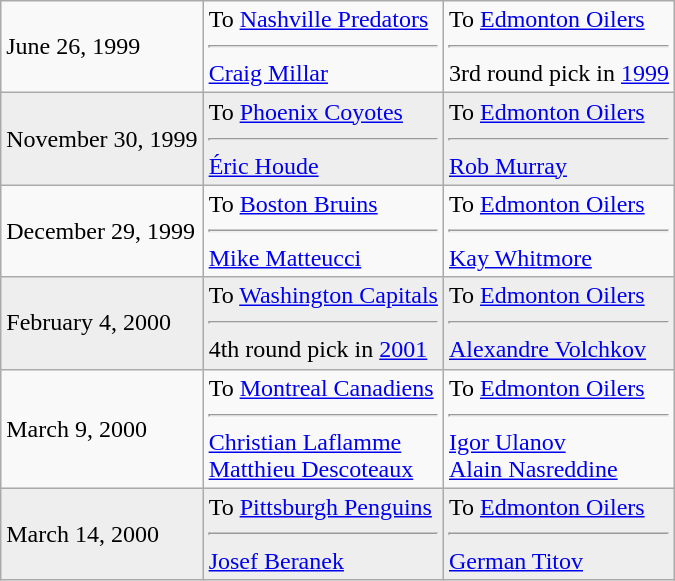<table class="wikitable">
<tr>
<td>June 26, 1999</td>
<td valign="top">To <a href='#'>Nashville Predators</a><hr><a href='#'>Craig Millar</a></td>
<td valign="top">To <a href='#'>Edmonton Oilers</a><hr>3rd round pick in <a href='#'>1999</a></td>
</tr>
<tr style="background:#eee;">
<td>November 30, 1999</td>
<td valign="top">To <a href='#'>Phoenix Coyotes</a><hr><a href='#'>Éric Houde</a></td>
<td valign="top">To <a href='#'>Edmonton Oilers</a><hr><a href='#'>Rob Murray</a></td>
</tr>
<tr>
<td>December 29, 1999</td>
<td valign="top">To <a href='#'>Boston Bruins</a><hr><a href='#'>Mike Matteucci</a></td>
<td valign="top">To <a href='#'>Edmonton Oilers</a><hr><a href='#'>Kay Whitmore</a></td>
</tr>
<tr style="background:#eee;">
<td>February 4, 2000</td>
<td valign="top">To <a href='#'>Washington Capitals</a><hr>4th round pick in <a href='#'>2001</a></td>
<td valign="top">To <a href='#'>Edmonton Oilers</a><hr><a href='#'>Alexandre Volchkov</a></td>
</tr>
<tr>
<td>March 9, 2000</td>
<td valign="top">To <a href='#'>Montreal Canadiens</a><hr><a href='#'>Christian Laflamme</a><br><a href='#'>Matthieu Descoteaux</a></td>
<td valign="top">To <a href='#'>Edmonton Oilers</a><hr><a href='#'>Igor Ulanov</a><br><a href='#'>Alain Nasreddine</a></td>
</tr>
<tr style="background:#eee;">
<td>March 14, 2000</td>
<td valign="top">To <a href='#'>Pittsburgh Penguins</a><hr><a href='#'>Josef Beranek</a></td>
<td valign="top">To <a href='#'>Edmonton Oilers</a><hr><a href='#'>German Titov</a></td>
</tr>
</table>
